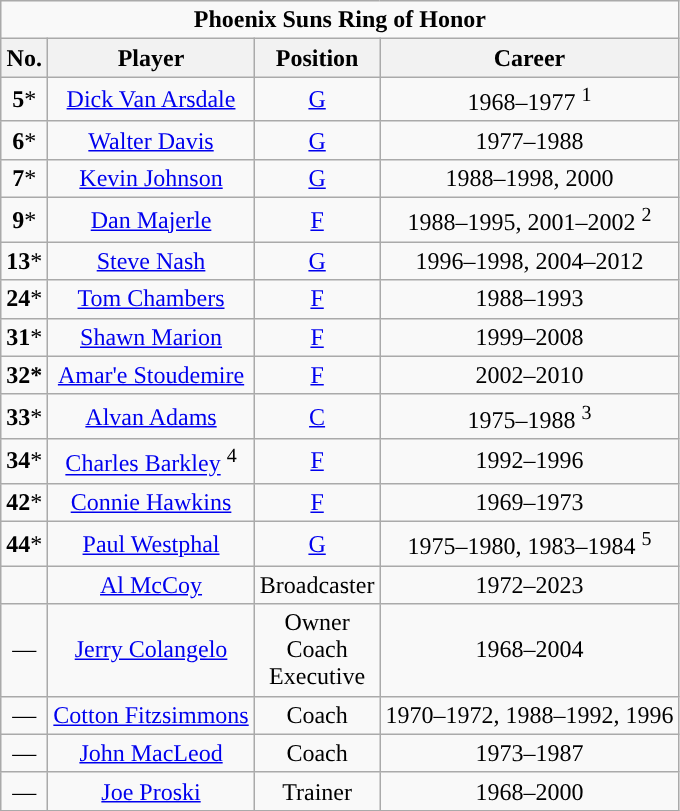<table class="wikitable sortable" style="text-align:center">
<tr>
<td colspan="4"><strong>Phoenix Suns Ring of Honor</strong></td>
</tr>
<tr>
<th>No.</th>
<th>Player</th>
<th>Position</th>
<th>Career</th>
</tr>
<tr>
<td><strong>5</strong>*</td>
<td><a href='#'>Dick Van Arsdale</a></td>
<td><a href='#'>G</a></td>
<td>1968–1977 <sup>1</sup></td>
</tr>
<tr>
<td><strong>6</strong>*</td>
<td><a href='#'>Walter Davis</a></td>
<td><a href='#'>G</a></td>
<td>1977–1988</td>
</tr>
<tr>
<td><strong>7</strong>*</td>
<td><a href='#'>Kevin Johnson</a></td>
<td><a href='#'>G</a></td>
<td>1988–1998, 2000</td>
</tr>
<tr>
<td><strong>9</strong>*</td>
<td><a href='#'>Dan Majerle</a></td>
<td><a href='#'>F</a></td>
<td>1988–1995, 2001–2002 <sup>2</sup></td>
</tr>
<tr>
<td><strong>13</strong>*</td>
<td><a href='#'>Steve Nash</a></td>
<td><a href='#'>G</a></td>
<td>1996–1998, 2004–2012</td>
</tr>
<tr>
<td><strong>24</strong>*</td>
<td><a href='#'>Tom Chambers</a></td>
<td><a href='#'>F</a></td>
<td>1988–1993</td>
</tr>
<tr>
<td><strong>31</strong>*</td>
<td><a href='#'>Shawn Marion</a></td>
<td><a href='#'>F</a></td>
<td>1999–2008</td>
</tr>
<tr>
<td><strong>32*</strong></td>
<td><a href='#'>Amar'e Stoudemire</a></td>
<td><a href='#'>F</a></td>
<td>2002–2010</td>
</tr>
<tr>
<td><strong>33</strong>*</td>
<td><a href='#'>Alvan Adams</a></td>
<td><a href='#'>C</a></td>
<td>1975–1988 <sup>3</sup></td>
</tr>
<tr>
<td><strong>34</strong>*</td>
<td><a href='#'>Charles Barkley</a> <sup>4</sup></td>
<td><a href='#'>F</a></td>
<td>1992–1996</td>
</tr>
<tr>
<td><strong>42</strong>*</td>
<td><a href='#'>Connie Hawkins</a></td>
<td><a href='#'>F</a></td>
<td>1969–1973</td>
</tr>
<tr>
<td><strong>44</strong>*</td>
<td><a href='#'>Paul Westphal</a></td>
<td><a href='#'>G</a></td>
<td>1975–1980, 1983–1984 <sup>5</sup></td>
</tr>
<tr>
<td></td>
<td><a href='#'>Al McCoy</a></td>
<td>Broadcaster</td>
<td>1972–2023</td>
</tr>
<tr>
<td>—</td>
<td><a href='#'>Jerry Colangelo</a></td>
<td>Owner<br>Coach<br>Executive</td>
<td>1968–2004</td>
</tr>
<tr>
<td>—</td>
<td><a href='#'>Cotton Fitzsimmons</a></td>
<td>Coach</td>
<td>1970–1972, 1988–1992, 1996</td>
</tr>
<tr>
<td>—</td>
<td><a href='#'>John MacLeod</a></td>
<td>Coach</td>
<td>1973–1987</td>
</tr>
<tr>
<td>—</td>
<td><a href='#'>Joe Proski</a></td>
<td>Trainer</td>
<td>1968–2000</td>
</tr>
</table>
